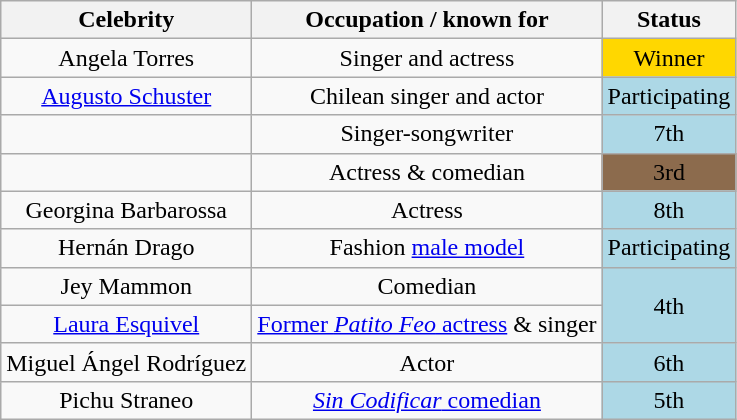<table class="wikitable sortable" style="text-align:center;">
<tr>
<th>Celebrity</th>
<th>Occupation / known for</th>
<th>Status</th>
</tr>
<tr>
<td>Angela Torres</td>
<td>Singer and actress</td>
<td bgcolor=gold>Winner</td>
</tr>
<tr>
<td><a href='#'>Augusto Schuster</a></td>
<td>Chilean singer and actor</td>
<td bgcolor=lightblue>Participating</td>
</tr>
<tr>
<td></td>
<td>Singer-songwriter</td>
<td bgcolor=lightblue>7th</td>
</tr>
<tr>
<td></td>
<td>Actress & comedian</td>
<td bgcolor=8c6b4d>3rd</td>
</tr>
<tr>
<td>Georgina Barbarossa</td>
<td>Actress</td>
<td bgcolor=lightblue>8th</td>
</tr>
<tr>
<td>Hernán Drago</td>
<td>Fashion <a href='#'>male model</a></td>
<td bgcolor=lightblue>Participating</td>
</tr>
<tr>
<td>Jey Mammon</td>
<td>Comedian</td>
<td bgcolor=lightblue rowspan=2>4th</td>
</tr>
<tr>
<td><a href='#'>Laura Esquivel</a></td>
<td><a href='#'>Former <em>Patito Feo</em> actress</a> & singer</td>
</tr>
<tr>
<td>Miguel Ángel Rodríguez</td>
<td>Actor</td>
<td bgcolor=lightblue>6th</td>
</tr>
<tr>
<td>Pichu Straneo</td>
<td><a href='#'><em>Sin Codificar</em> comedian</a></td>
<td bgcolor=lightblue>5th</td>
</tr>
</table>
